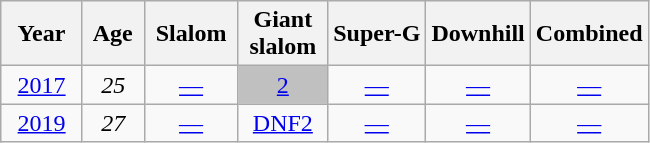<table class=wikitable style="text-align:center">
<tr>
<th>  Year  </th>
<th> Age </th>
<th> Slalom </th>
<th> Giant <br> slalom </th>
<th>Super-G</th>
<th>Downhill</th>
<th>Combined</th>
</tr>
<tr>
<td><a href='#'>2017</a></td>
<td><em>25</em></td>
<td><a href='#'>—</a></td>
<td style="background:silver;"><a href='#'>2</a></td>
<td><a href='#'>—</a></td>
<td><a href='#'>—</a></td>
<td><a href='#'>—</a></td>
</tr>
<tr>
<td><a href='#'>2019</a></td>
<td><em>27</em></td>
<td><a href='#'>—</a></td>
<td><a href='#'>DNF2</a></td>
<td><a href='#'>—</a></td>
<td><a href='#'>—</a></td>
<td><a href='#'>—</a></td>
</tr>
</table>
